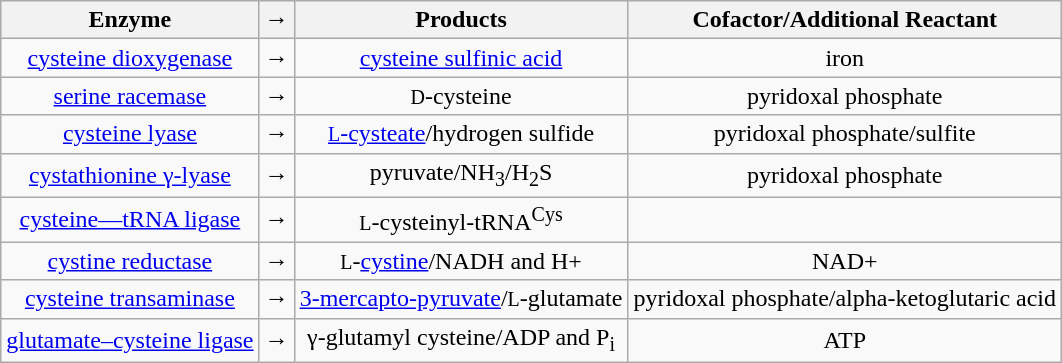<table class="wikitable" style="text-align:center">
<tr>
<th>Enzyme</th>
<th>→</th>
<th>Products</th>
<th>Cofactor/Additional Reactant</th>
</tr>
<tr>
<td><a href='#'>cysteine dioxygenase</a></td>
<td>→</td>
<td><a href='#'>cysteine sulfinic acid</a></td>
<td>iron</td>
</tr>
<tr>
<td><a href='#'>serine racemase</a></td>
<td>→</td>
<td><small>D</small>-cysteine</td>
<td>pyridoxal phosphate</td>
</tr>
<tr>
<td><a href='#'>cysteine lyase</a></td>
<td>→</td>
<td><a href='#'><small>L</small>-cysteate</a>/hydrogen sulfide</td>
<td>pyridoxal phosphate/sulfite</td>
</tr>
<tr>
<td><a href='#'>cystathionine γ-lyase</a></td>
<td>→</td>
<td>pyruvate/NH<sub>3</sub>/H<sub>2</sub>S</td>
<td>pyridoxal phosphate</td>
</tr>
<tr>
<td><a href='#'>cysteine—tRNA ligase</a></td>
<td>→</td>
<td><small>L</small>-cysteinyl-tRNA<sup>Cys</sup></td>
<td></td>
</tr>
<tr>
<td><a href='#'>cystine reductase</a></td>
<td>→</td>
<td><small>L</small>-<a href='#'>cystine</a>/NADH and H+</td>
<td>NAD+</td>
</tr>
<tr>
<td><a href='#'>cysteine transaminase</a></td>
<td>→</td>
<td><a href='#'>3-mercapto-pyruvate</a>/<small>L</small>-glutamate</td>
<td>pyridoxal phosphate/alpha-ketoglutaric acid</td>
</tr>
<tr>
<td><a href='#'>glutamate–cysteine ligase</a></td>
<td>→</td>
<td>γ-glutamyl cysteine/ADP and P<sub>i</sub></td>
<td>ATP</td>
</tr>
</table>
